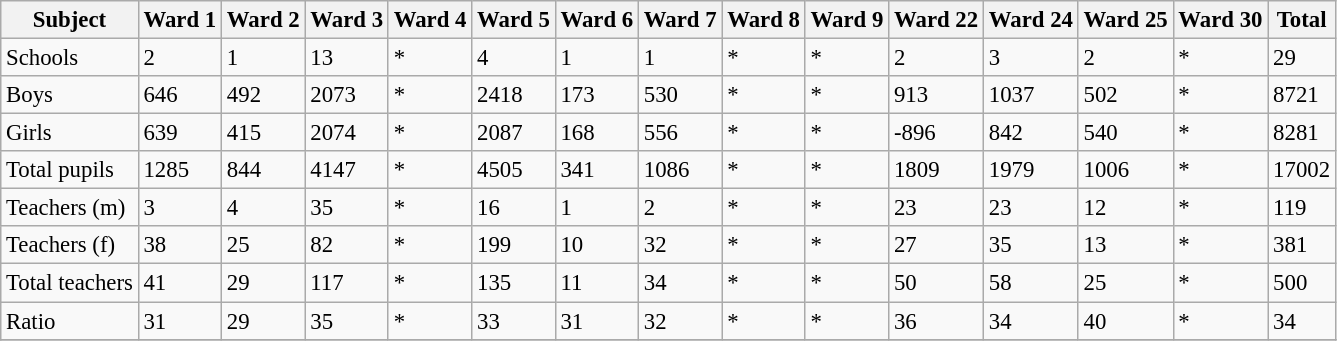<table class="wikitable sortable" style="font-size: 95%;">
<tr>
<th>Subject</th>
<th>Ward 1</th>
<th>Ward 2</th>
<th>Ward 3</th>
<th>Ward 4</th>
<th>Ward 5</th>
<th>Ward 6</th>
<th>Ward 7</th>
<th>Ward 8</th>
<th>Ward 9</th>
<th>Ward 22</th>
<th>Ward 24</th>
<th>Ward 25</th>
<th>Ward 30</th>
<th>Total</th>
</tr>
<tr>
<td>Schools</td>
<td>2</td>
<td>1</td>
<td>13</td>
<td>*</td>
<td>4</td>
<td>1</td>
<td>1</td>
<td>*</td>
<td>*</td>
<td>2</td>
<td>3</td>
<td>2</td>
<td>*</td>
<td>29</td>
</tr>
<tr>
<td>Boys</td>
<td>646</td>
<td>492</td>
<td>2073</td>
<td>*</td>
<td>2418</td>
<td>173</td>
<td>530</td>
<td>*</td>
<td>*</td>
<td>913</td>
<td>1037</td>
<td>502</td>
<td>*</td>
<td>8721</td>
</tr>
<tr>
<td>Girls</td>
<td>639</td>
<td>415</td>
<td>2074</td>
<td>*</td>
<td>2087</td>
<td>168</td>
<td>556</td>
<td>*</td>
<td>*</td>
<td>-896</td>
<td>842</td>
<td>540</td>
<td>*</td>
<td>8281</td>
</tr>
<tr>
<td>Total pupils</td>
<td>1285</td>
<td>844</td>
<td>4147</td>
<td>*</td>
<td>4505</td>
<td>341</td>
<td>1086</td>
<td>*</td>
<td>*</td>
<td>1809</td>
<td>1979</td>
<td>1006</td>
<td>*</td>
<td>17002</td>
</tr>
<tr>
<td>Teachers (m)</td>
<td>3</td>
<td>4</td>
<td>35</td>
<td>*</td>
<td>16</td>
<td>1</td>
<td>2</td>
<td>*</td>
<td>*</td>
<td>23</td>
<td>23</td>
<td>12</td>
<td>*</td>
<td>119</td>
</tr>
<tr>
<td>Teachers (f)</td>
<td>38</td>
<td>25</td>
<td>82</td>
<td>*</td>
<td>199</td>
<td>10</td>
<td>32</td>
<td>*</td>
<td>*</td>
<td>27</td>
<td>35</td>
<td>13</td>
<td>*</td>
<td>381</td>
</tr>
<tr>
<td>Total teachers</td>
<td>41</td>
<td>29</td>
<td>117</td>
<td>*</td>
<td>135</td>
<td>11</td>
<td>34</td>
<td>*</td>
<td>*</td>
<td>50</td>
<td>58</td>
<td>25</td>
<td>*</td>
<td>500</td>
</tr>
<tr>
<td>Ratio</td>
<td>31</td>
<td>29</td>
<td>35</td>
<td>*</td>
<td>33</td>
<td>31</td>
<td>32</td>
<td>*</td>
<td>*</td>
<td>36</td>
<td>34</td>
<td>40</td>
<td>*</td>
<td>34</td>
</tr>
<tr>
</tr>
</table>
